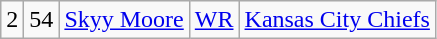<table class="wikitable" style="text-align:center">
<tr>
<td>2</td>
<td>54</td>
<td><a href='#'>Skyy Moore</a></td>
<td><a href='#'>WR</a></td>
<td><a href='#'>Kansas City Chiefs</a></td>
</tr>
</table>
